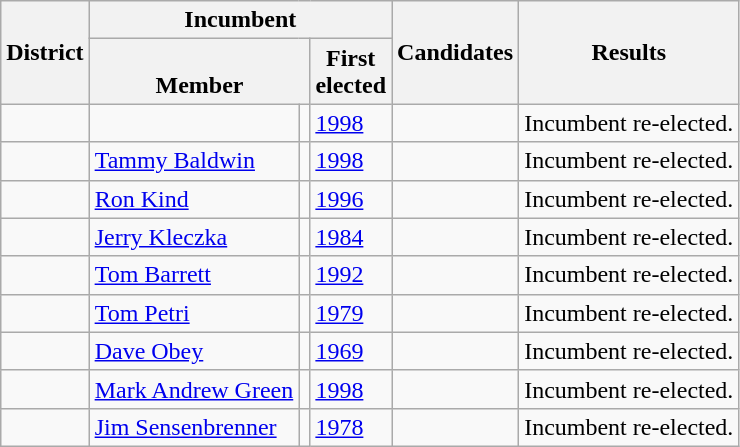<table class="wikitable sortable">
<tr>
<th rowspan=2>District</th>
<th colspan=3>Incumbent</th>
<th rowspan=2 class="unsortable">Candidates</th>
<th rowspan=2>Results</th>
</tr>
<tr valign=bottom>
<th colspan="2">Member</th>
<th>First<br>elected</th>
</tr>
<tr>
<td></td>
<td></td>
<td></td>
<td><a href='#'>1998</a></td>
<td nowrap></td>
<td>Incumbent re-elected.</td>
</tr>
<tr>
<td></td>
<td><a href='#'>Tammy Baldwin</a></td>
<td></td>
<td><a href='#'>1998</a></td>
<td nowrap></td>
<td>Incumbent re-elected.</td>
</tr>
<tr>
<td></td>
<td><a href='#'>Ron Kind</a></td>
<td></td>
<td><a href='#'>1996</a></td>
<td nowrap></td>
<td>Incumbent re-elected.</td>
</tr>
<tr>
<td></td>
<td><a href='#'>Jerry Kleczka</a></td>
<td></td>
<td><a href='#'>1984</a></td>
<td nowrap></td>
<td>Incumbent re-elected.</td>
</tr>
<tr>
<td></td>
<td><a href='#'>Tom Barrett</a></td>
<td></td>
<td><a href='#'>1992</a></td>
<td nowrap></td>
<td>Incumbent re-elected.</td>
</tr>
<tr>
<td></td>
<td><a href='#'>Tom Petri</a></td>
<td></td>
<td><a href='#'>1979 </a></td>
<td nowrap></td>
<td>Incumbent re-elected.</td>
</tr>
<tr>
<td></td>
<td><a href='#'>Dave Obey</a></td>
<td></td>
<td><a href='#'>1969 </a></td>
<td nowrap></td>
<td>Incumbent re-elected.</td>
</tr>
<tr>
<td></td>
<td><a href='#'>Mark Andrew Green</a></td>
<td></td>
<td><a href='#'>1998</a></td>
<td nowrap></td>
<td>Incumbent re-elected.</td>
</tr>
<tr>
<td></td>
<td><a href='#'>Jim Sensenbrenner</a></td>
<td></td>
<td><a href='#'>1978</a></td>
<td nowrap></td>
<td>Incumbent re-elected.</td>
</tr>
</table>
